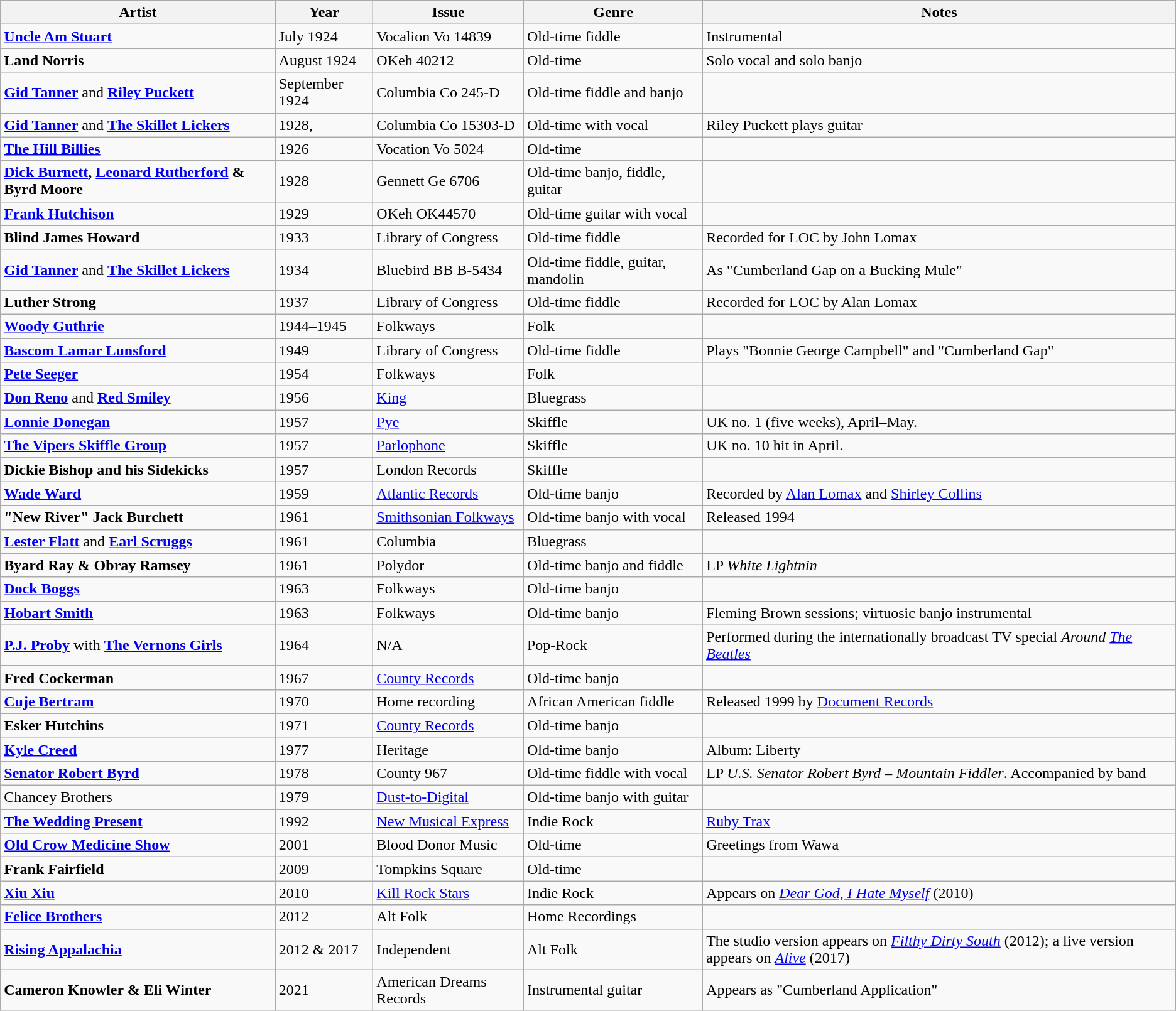<table class="wikitable">
<tr>
<th>Artist</th>
<th>Year</th>
<th>Issue</th>
<th>Genre</th>
<th>Notes</th>
</tr>
<tr>
<td><strong><a href='#'>Uncle Am Stuart</a></strong></td>
<td>July 1924</td>
<td>Vocalion Vo 14839</td>
<td>Old-time fiddle</td>
<td>Instrumental</td>
</tr>
<tr>
<td><strong>Land Norris</strong></td>
<td>August 1924</td>
<td>OKeh 40212</td>
<td>Old-time</td>
<td>Solo vocal and solo banjo</td>
</tr>
<tr>
<td><strong><a href='#'>Gid Tanner</a></strong> and <strong><a href='#'>Riley Puckett</a></strong></td>
<td>September 1924</td>
<td>Columbia Co 245-D</td>
<td>Old-time fiddle and banjo</td>
<td></td>
</tr>
<tr>
<td><strong><a href='#'>Gid Tanner</a></strong> and <strong><a href='#'>The Skillet Lickers</a></strong></td>
<td>1928,</td>
<td>Columbia Co 15303-D</td>
<td>Old-time with vocal</td>
<td>Riley Puckett plays guitar</td>
</tr>
<tr>
<td><strong><a href='#'>The Hill Billies</a></strong></td>
<td>1926</td>
<td>Vocation Vo 5024</td>
<td>Old-time</td>
<td></td>
</tr>
<tr>
<td><strong><a href='#'>Dick Burnett</a>, <a href='#'>Leonard Rutherford</a> & Byrd Moore</strong></td>
<td>1928</td>
<td>Gennett Ge 6706</td>
<td>Old-time banjo, fiddle, guitar</td>
<td></td>
</tr>
<tr>
<td><strong><a href='#'>Frank Hutchison</a></strong></td>
<td>1929</td>
<td>OKeh OK44570</td>
<td>Old-time guitar with vocal</td>
<td></td>
</tr>
<tr>
<td><strong>Blind James Howard</strong></td>
<td>1933</td>
<td>Library of Congress</td>
<td>Old-time fiddle</td>
<td>Recorded for LOC by John Lomax</td>
</tr>
<tr>
<td><strong><a href='#'>Gid Tanner</a></strong> and <strong><a href='#'>The Skillet Lickers</a></strong></td>
<td>1934</td>
<td>Bluebird BB B-5434</td>
<td>Old-time fiddle, guitar, mandolin</td>
<td>As "Cumberland Gap on a Bucking Mule"</td>
</tr>
<tr>
<td><strong>Luther Strong</strong></td>
<td>1937</td>
<td>Library of Congress</td>
<td>Old-time fiddle</td>
<td>Recorded for LOC by Alan Lomax</td>
</tr>
<tr>
<td><strong><a href='#'>Woody Guthrie</a></strong></td>
<td>1944–1945</td>
<td>Folkways</td>
<td>Folk</td>
<td></td>
</tr>
<tr>
<td><strong><a href='#'>Bascom Lamar Lunsford</a></strong></td>
<td>1949</td>
<td>Library of Congress</td>
<td>Old-time fiddle</td>
<td>Plays "Bonnie George Campbell" and "Cumberland Gap"</td>
</tr>
<tr>
<td><strong><a href='#'>Pete Seeger</a></strong></td>
<td>1954</td>
<td>Folkways</td>
<td>Folk</td>
<td></td>
</tr>
<tr>
<td><strong><a href='#'>Don Reno</a></strong> and <strong><a href='#'>Red Smiley</a></strong></td>
<td>1956</td>
<td><a href='#'>King</a></td>
<td>Bluegrass</td>
<td></td>
</tr>
<tr>
<td><strong><a href='#'>Lonnie Donegan</a></strong></td>
<td>1957</td>
<td><a href='#'>Pye</a></td>
<td>Skiffle</td>
<td>UK no. 1 (five weeks), April–May.</td>
</tr>
<tr>
<td><strong><a href='#'>The Vipers Skiffle Group</a></strong></td>
<td>1957</td>
<td><a href='#'>Parlophone</a></td>
<td>Skiffle</td>
<td>UK no. 10 hit in April.</td>
</tr>
<tr>
<td><strong>Dickie Bishop and his Sidekicks</strong></td>
<td>1957</td>
<td>London Records</td>
<td>Skiffle</td>
<td></td>
</tr>
<tr>
<td><strong><a href='#'>Wade Ward</a></strong></td>
<td>1959</td>
<td><a href='#'>Atlantic Records</a></td>
<td>Old-time banjo</td>
<td>Recorded by <a href='#'>Alan Lomax</a> and <a href='#'>Shirley Collins</a></td>
</tr>
<tr>
<td><strong>"New River" Jack Burchett</strong></td>
<td>1961</td>
<td><a href='#'>Smithsonian Folkways</a></td>
<td>Old-time banjo with vocal</td>
<td>Released 1994</td>
</tr>
<tr>
<td><strong><a href='#'>Lester Flatt</a></strong> and <strong><a href='#'>Earl Scruggs</a></strong></td>
<td>1961</td>
<td>Columbia</td>
<td>Bluegrass</td>
<td></td>
</tr>
<tr>
<td><strong>Byard Ray & Obray Ramsey</strong></td>
<td>1961</td>
<td>Polydor</td>
<td>Old-time banjo and fiddle</td>
<td>LP <em>White Lightnin</em></td>
</tr>
<tr>
<td><strong><a href='#'>Dock Boggs</a></strong></td>
<td>1963</td>
<td>Folkways</td>
<td>Old-time banjo</td>
<td></td>
</tr>
<tr>
<td><strong><a href='#'>Hobart Smith</a></strong></td>
<td>1963</td>
<td>Folkways</td>
<td>Old-time banjo</td>
<td>Fleming Brown sessions; virtuosic banjo instrumental</td>
</tr>
<tr>
<td><strong><a href='#'>P.J. Proby</a></strong> with <strong><a href='#'>The Vernons Girls</a></strong></td>
<td>1964</td>
<td>N/A</td>
<td>Pop-Rock</td>
<td>Performed during the internationally broadcast TV special <em>Around <a href='#'>The Beatles</a></em></td>
</tr>
<tr>
<td><strong>Fred Cockerman</strong></td>
<td>1967</td>
<td><a href='#'>County Records</a></td>
<td>Old-time banjo</td>
</tr>
<tr>
<td><strong><a href='#'>Cuje Bertram</a></strong></td>
<td>1970</td>
<td>Home recording</td>
<td>African American fiddle</td>
<td>Released 1999 by <a href='#'>Document Records</a></td>
</tr>
<tr>
<td><strong>Esker Hutchins</strong></td>
<td>1971</td>
<td><a href='#'>County Records</a></td>
<td>Old-time banjo</td>
</tr>
<tr>
<td><strong><a href='#'>Kyle Creed</a></strong></td>
<td>1977</td>
<td>Heritage</td>
<td>Old-time banjo</td>
<td>Album: Liberty</td>
</tr>
<tr>
<td><strong><a href='#'>Senator Robert Byrd</a></strong></td>
<td>1978</td>
<td>County 967</td>
<td>Old-time fiddle with vocal</td>
<td>LP <em>U.S. Senator Robert Byrd – Mountain Fiddler</em>. Accompanied by band</td>
</tr>
<tr>
<td>Chancey Brothers</td>
<td>1979</td>
<td><a href='#'>Dust-to-Digital</a></td>
<td>Old-time banjo with guitar</td>
</tr>
<tr>
<td><strong><a href='#'>The Wedding Present</a></strong></td>
<td>1992</td>
<td><a href='#'>New Musical Express</a></td>
<td>Indie Rock</td>
<td><a href='#'>Ruby Trax</a></td>
</tr>
<tr>
<td><strong><a href='#'>Old Crow Medicine Show</a></strong></td>
<td>2001</td>
<td>Blood Donor Music</td>
<td>Old-time</td>
<td>Greetings from Wawa</td>
</tr>
<tr>
<td><strong>Frank Fairfield</strong></td>
<td>2009</td>
<td>Tompkins Square</td>
<td>Old-time</td>
<td></td>
</tr>
<tr>
<td><strong><a href='#'>Xiu Xiu</a></strong></td>
<td>2010</td>
<td><a href='#'>Kill Rock Stars</a></td>
<td>Indie Rock</td>
<td>Appears on <em><a href='#'>Dear God, I Hate Myself</a></em> (2010)</td>
</tr>
<tr>
<td><strong><a href='#'>Felice Brothers</a></strong></td>
<td>2012</td>
<td>Alt Folk</td>
<td>Home Recordings</td>
<td></td>
</tr>
<tr>
<td><strong><a href='#'>Rising Appalachia</a></strong></td>
<td>2012 & 2017</td>
<td>Independent</td>
<td>Alt Folk</td>
<td>The studio version appears on <em><a href='#'>Filthy Dirty South</a></em> (2012); a live version appears on <em><a href='#'>Alive</a></em> (2017)</td>
</tr>
<tr>
<td><strong>Cameron Knowler & Eli Winter</strong></td>
<td>2021</td>
<td>American Dreams Records</td>
<td>Instrumental guitar</td>
<td>Appears as "Cumberland Application"</td>
</tr>
</table>
